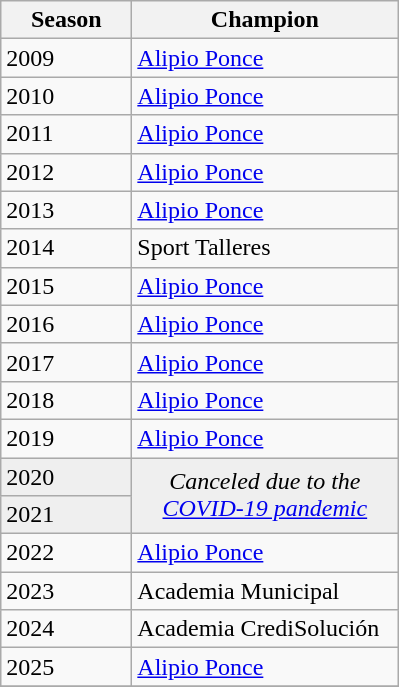<table class="wikitable sortable">
<tr>
<th width=80px>Season</th>
<th width=170px>Champion</th>
</tr>
<tr>
<td>2009</td>
<td><a href='#'>Alipio Ponce</a></td>
</tr>
<tr>
<td>2010</td>
<td><a href='#'>Alipio Ponce</a></td>
</tr>
<tr>
<td>2011</td>
<td><a href='#'>Alipio Ponce</a></td>
</tr>
<tr>
<td>2012</td>
<td><a href='#'>Alipio Ponce</a></td>
</tr>
<tr>
<td>2013</td>
<td><a href='#'>Alipio Ponce</a></td>
</tr>
<tr>
<td>2014</td>
<td>Sport Talleres</td>
</tr>
<tr>
<td>2015</td>
<td><a href='#'>Alipio Ponce</a></td>
</tr>
<tr>
<td>2016</td>
<td><a href='#'>Alipio Ponce</a></td>
</tr>
<tr>
<td>2017</td>
<td><a href='#'>Alipio Ponce</a></td>
</tr>
<tr>
<td>2018</td>
<td><a href='#'>Alipio Ponce</a></td>
</tr>
<tr>
<td>2019</td>
<td><a href='#'>Alipio Ponce</a></td>
</tr>
<tr bgcolor=#efefef>
<td>2020</td>
<td rowspan=2 colspan="1" align=center><em>Canceled due to the <a href='#'>COVID-19 pandemic</a></em></td>
</tr>
<tr bgcolor=#efefef>
<td>2021</td>
</tr>
<tr>
<td>2022</td>
<td><a href='#'>Alipio Ponce</a></td>
</tr>
<tr>
<td>2023</td>
<td>Academia Municipal</td>
</tr>
<tr>
<td>2024</td>
<td>Academia CrediSolución</td>
</tr>
<tr>
<td>2025</td>
<td><a href='#'>Alipio Ponce</a></td>
</tr>
<tr>
</tr>
</table>
